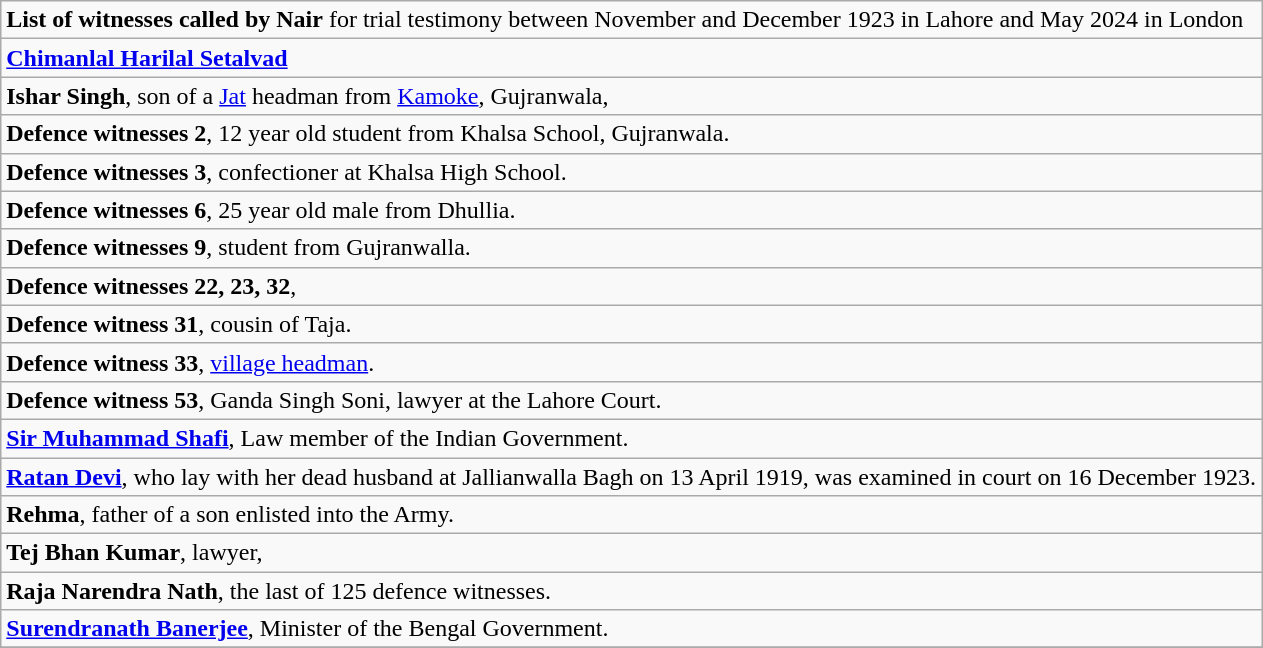<table role="presentation" class="wikitable mw-collapsible mw-collapsed">
<tr>
<td + class="nowrap"><strong>List of witnesses called by Nair</strong> for trial testimony between November and December 1923 in Lahore and May 2024 in London</td>
</tr>
<tr>
<td><strong><a href='#'>Chimanlal Harilal Setalvad</a></strong></td>
</tr>
<tr>
<td><strong>Ishar Singh</strong>, son of a <a href='#'>Jat</a> headman from <a href='#'>Kamoke</a>, Gujranwala,</td>
</tr>
<tr>
<td><strong>Defence witnesses 2</strong>, 12 year old student from Khalsa School, Gujranwala.</td>
</tr>
<tr>
<td><strong>Defence witnesses 3</strong>, confectioner at Khalsa High School.</td>
</tr>
<tr>
<td><strong>Defence witnesses 6</strong>, 25 year old male from Dhullia.</td>
</tr>
<tr>
<td><strong>Defence witnesses 9</strong>, student from Gujranwalla.</td>
</tr>
<tr>
<td><strong>Defence witnesses 22, 23, 32</strong>, </td>
</tr>
<tr>
<td><strong>Defence witness 31</strong>, cousin of Taja.</td>
</tr>
<tr>
<td><strong>Defence witness 33</strong>, <a href='#'>village headman</a>.</td>
</tr>
<tr>
<td><strong>Defence witness 53</strong>, Ganda Singh Soni, lawyer at the Lahore Court.</td>
</tr>
<tr>
<td><strong><a href='#'>Sir Muhammad Shafi</a></strong>, Law member of the Indian Government.</td>
</tr>
<tr>
<td><strong><a href='#'>Ratan Devi</a></strong>, who lay with her dead husband at Jallianwalla Bagh on 13 April 1919, was examined in court on 16 December 1923.</td>
</tr>
<tr>
<td><strong>Rehma</strong>, father of a son enlisted into the Army.</td>
</tr>
<tr>
<td><strong>Tej Bhan Kumar</strong>, lawyer,</td>
</tr>
<tr>
<td><strong>Raja Narendra Nath</strong>, the last of 125 defence witnesses.</td>
</tr>
<tr>
<td><strong><a href='#'>Surendranath Banerjee</a></strong>, Minister of the Bengal Government.</td>
</tr>
<tr>
</tr>
</table>
